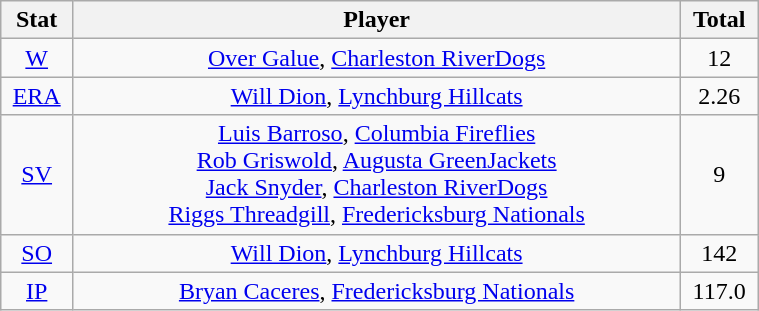<table class="wikitable" width="40%" style="text-align:center;">
<tr>
<th width="5%">Stat</th>
<th width="60%">Player</th>
<th width="5%">Total</th>
</tr>
<tr>
<td><a href='#'>W</a></td>
<td><a href='#'>Over Galue</a>, <a href='#'>Charleston RiverDogs</a></td>
<td>12</td>
</tr>
<tr>
<td><a href='#'>ERA</a></td>
<td><a href='#'>Will Dion</a>, <a href='#'>Lynchburg Hillcats</a></td>
<td>2.26</td>
</tr>
<tr>
<td><a href='#'>SV</a></td>
<td><a href='#'>Luis Barroso</a>, <a href='#'>Columbia Fireflies</a> <br> <a href='#'>Rob Griswold</a>, <a href='#'>Augusta GreenJackets</a> <br> <a href='#'>Jack Snyder</a>, <a href='#'>Charleston RiverDogs</a> <br> <a href='#'>Riggs Threadgill</a>, <a href='#'>Fredericksburg Nationals</a></td>
<td>9</td>
</tr>
<tr>
<td><a href='#'>SO</a></td>
<td><a href='#'>Will Dion</a>, <a href='#'>Lynchburg Hillcats</a></td>
<td>142</td>
</tr>
<tr>
<td><a href='#'>IP</a></td>
<td><a href='#'>Bryan Caceres</a>, <a href='#'>Fredericksburg Nationals</a></td>
<td>117.0</td>
</tr>
</table>
